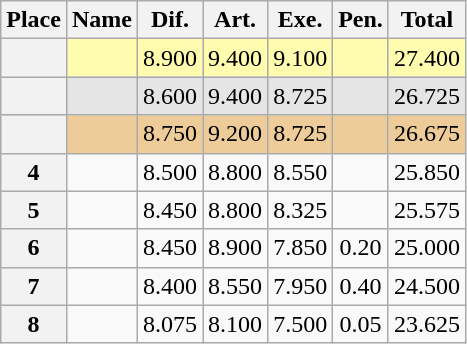<table class="wikitable sortable" style="text-align:center">
<tr>
<th scope=col>Place</th>
<th scope=col>Name</th>
<th scope=col>Dif.</th>
<th scope=col>Art.</th>
<th scope=col>Exe.</th>
<th scope=col>Pen.</th>
<th scope=col>Total</th>
</tr>
<tr bgcolor=fffcaf>
<th scope=row></th>
<td align=left><strong></strong></td>
<td>8.900</td>
<td>9.400</td>
<td>9.100</td>
<td></td>
<td>27.400</td>
</tr>
<tr bgcolor=e5e5e5>
<th scope=row></th>
<td align=left><strong></strong></td>
<td>8.600</td>
<td>9.400</td>
<td>8.725</td>
<td></td>
<td>26.725</td>
</tr>
<tr bgcolor=eecc99>
<th scope=row></th>
<td align=left><strong></strong></td>
<td>8.750</td>
<td>9.200</td>
<td>8.725</td>
<td></td>
<td>26.675</td>
</tr>
<tr>
<th scope=row><strong>4</strong></th>
<td align=left><strong></strong></td>
<td>8.500</td>
<td>8.800</td>
<td>8.550</td>
<td></td>
<td>25.850</td>
</tr>
<tr>
<th scope=row><strong>5</strong></th>
<td align=left><strong></strong></td>
<td>8.450</td>
<td>8.800</td>
<td>8.325</td>
<td></td>
<td>25.575</td>
</tr>
<tr>
<th scope=row><strong>6</strong></th>
<td align=left><strong></strong></td>
<td>8.450</td>
<td>8.900</td>
<td>7.850</td>
<td>0.20</td>
<td>25.000</td>
</tr>
<tr>
<th scope=row><strong>7</strong></th>
<td align=left><strong></strong></td>
<td>8.400</td>
<td>8.550</td>
<td>7.950</td>
<td>0.40</td>
<td>24.500</td>
</tr>
<tr>
<th scope=row><strong>8</strong></th>
<td align=left><strong></strong></td>
<td>8.075</td>
<td>8.100</td>
<td>7.500</td>
<td>0.05</td>
<td>23.625</td>
</tr>
</table>
